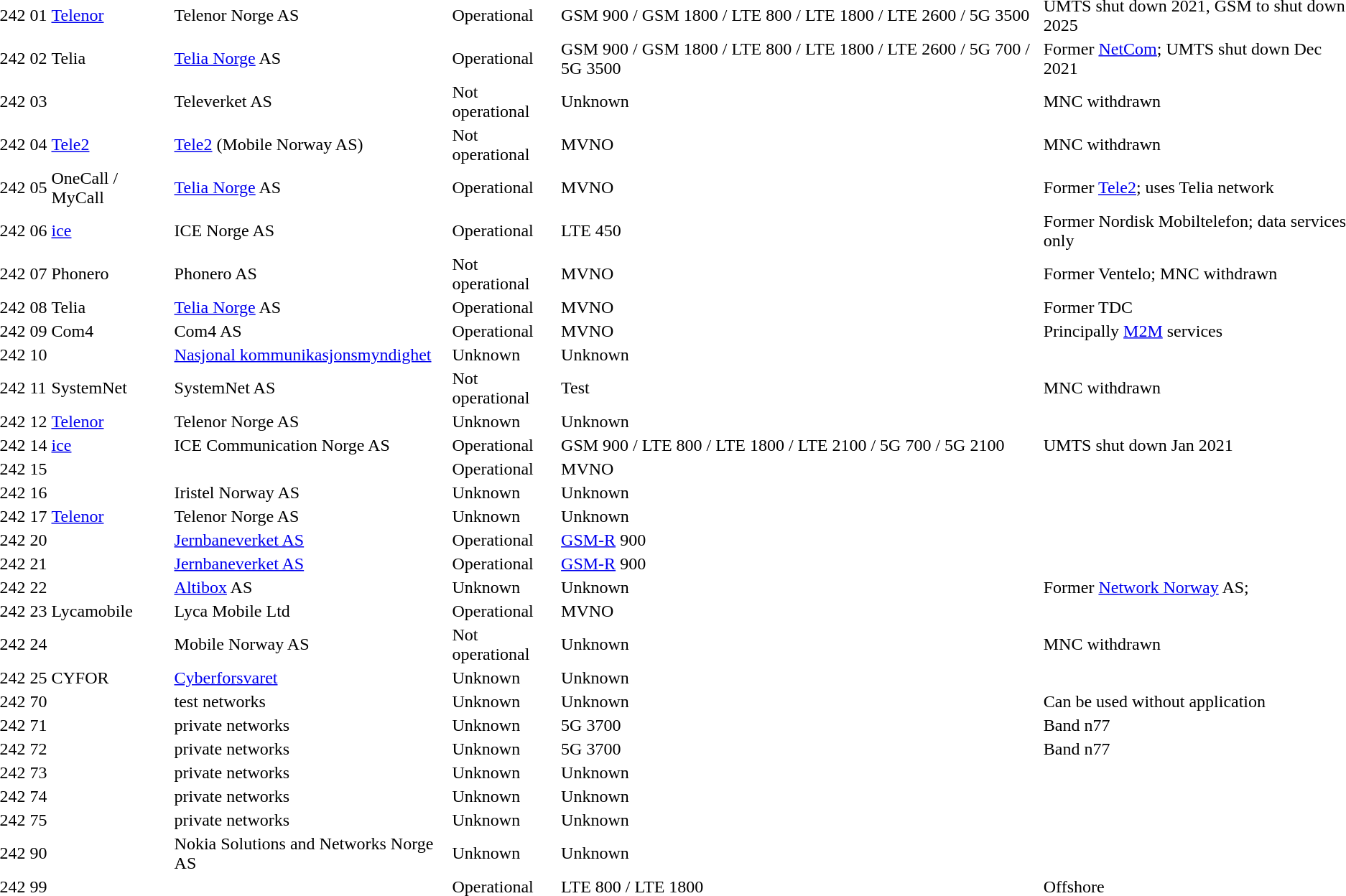<table>
<tr>
<td>242</td>
<td>01</td>
<td><a href='#'>Telenor</a></td>
<td>Telenor Norge AS</td>
<td>Operational</td>
<td>GSM 900 / GSM 1800 / LTE 800 / LTE 1800 / LTE 2600 / 5G 3500</td>
<td> UMTS shut down 2021, GSM to shut down 2025</td>
</tr>
<tr>
<td>242</td>
<td>02</td>
<td>Telia</td>
<td><a href='#'>Telia Norge</a> AS</td>
<td>Operational</td>
<td>GSM 900 / GSM 1800 / LTE 800 / LTE 1800 / LTE 2600 / 5G 700 / 5G 3500</td>
<td>Former <a href='#'>NetCom</a>; UMTS shut down Dec 2021</td>
</tr>
<tr>
<td>242</td>
<td>03</td>
<td></td>
<td>Televerket AS</td>
<td>Not operational</td>
<td>Unknown</td>
<td>MNC withdrawn</td>
</tr>
<tr>
<td>242</td>
<td>04</td>
<td><a href='#'>Tele2</a></td>
<td><a href='#'>Tele2</a> (Mobile Norway AS)</td>
<td>Not operational</td>
<td>MVNO</td>
<td>MNC withdrawn</td>
</tr>
<tr>
<td>242</td>
<td>05</td>
<td>OneCall / MyCall</td>
<td><a href='#'>Telia Norge</a> AS</td>
<td>Operational</td>
<td>MVNO</td>
<td>Former <a href='#'>Tele2</a>; uses Telia network</td>
</tr>
<tr>
<td>242</td>
<td>06</td>
<td><a href='#'>ice</a></td>
<td>ICE Norge AS</td>
<td>Operational</td>
<td>LTE 450</td>
<td>Former Nordisk Mobiltelefon; data services only</td>
</tr>
<tr>
<td>242</td>
<td>07</td>
<td>Phonero</td>
<td>Phonero AS</td>
<td>Not operational</td>
<td>MVNO</td>
<td>Former Ventelo; MNC withdrawn</td>
</tr>
<tr>
<td>242</td>
<td>08</td>
<td>Telia</td>
<td><a href='#'>Telia Norge</a> AS</td>
<td>Operational</td>
<td>MVNO</td>
<td>Former TDC</td>
</tr>
<tr>
<td>242</td>
<td>09</td>
<td>Com4</td>
<td>Com4 AS</td>
<td>Operational</td>
<td>MVNO</td>
<td>Principally <a href='#'>M2M</a> services</td>
</tr>
<tr>
<td>242</td>
<td>10</td>
<td></td>
<td><a href='#'>Nasjonal kommunikasjonsmyndighet</a></td>
<td>Unknown</td>
<td>Unknown</td>
<td></td>
</tr>
<tr>
<td>242</td>
<td>11</td>
<td>SystemNet</td>
<td>SystemNet AS</td>
<td>Not operational</td>
<td>Test</td>
<td>MNC withdrawn</td>
</tr>
<tr>
<td>242</td>
<td>12</td>
<td><a href='#'>Telenor</a></td>
<td>Telenor Norge AS</td>
<td>Unknown</td>
<td>Unknown</td>
<td></td>
</tr>
<tr>
<td>242</td>
<td>14</td>
<td><a href='#'>ice</a></td>
<td>ICE Communication Norge AS</td>
<td>Operational</td>
<td>GSM 900 / LTE 800 / LTE 1800 / LTE 2100 / 5G 700 / 5G 2100</td>
<td> UMTS shut down Jan 2021</td>
</tr>
<tr>
<td>242</td>
<td>15</td>
<td></td>
<td></td>
<td>Operational</td>
<td>MVNO</td>
<td></td>
</tr>
<tr>
<td>242</td>
<td>16</td>
<td></td>
<td>Iristel Norway AS</td>
<td>Unknown</td>
<td>Unknown</td>
<td></td>
</tr>
<tr>
<td>242</td>
<td>17</td>
<td><a href='#'>Telenor</a></td>
<td>Telenor Norge AS</td>
<td>Unknown</td>
<td>Unknown</td>
<td></td>
</tr>
<tr>
<td>242</td>
<td>20</td>
<td></td>
<td><a href='#'>Jernbaneverket AS</a></td>
<td>Operational</td>
<td><a href='#'>GSM-R</a> 900</td>
<td></td>
</tr>
<tr>
<td>242</td>
<td>21</td>
<td></td>
<td><a href='#'>Jernbaneverket AS</a></td>
<td>Operational</td>
<td><a href='#'>GSM-R</a> 900</td>
<td></td>
</tr>
<tr>
<td>242</td>
<td>22</td>
<td></td>
<td><a href='#'>Altibox</a> AS</td>
<td>Unknown</td>
<td>Unknown</td>
<td>Former <a href='#'>Network Norway</a> AS;</td>
</tr>
<tr>
<td>242</td>
<td>23</td>
<td>Lycamobile</td>
<td>Lyca Mobile Ltd</td>
<td>Operational</td>
<td>MVNO</td>
<td></td>
</tr>
<tr>
<td>242</td>
<td>24</td>
<td></td>
<td>Mobile Norway AS</td>
<td>Not operational</td>
<td>Unknown</td>
<td>MNC withdrawn</td>
</tr>
<tr>
<td>242</td>
<td>25</td>
<td>CYFOR</td>
<td><a href='#'>Cyberforsvaret</a></td>
<td>Unknown</td>
<td>Unknown</td>
<td></td>
</tr>
<tr>
<td>242</td>
<td>70</td>
<td></td>
<td>test networks</td>
<td>Unknown</td>
<td>Unknown</td>
<td>Can be used without application</td>
</tr>
<tr>
<td>242</td>
<td>71</td>
<td></td>
<td>private networks</td>
<td>Unknown</td>
<td>5G 3700</td>
<td>Band n77</td>
</tr>
<tr>
<td>242</td>
<td>72</td>
<td></td>
<td>private networks</td>
<td>Unknown</td>
<td>5G 3700</td>
<td>Band n77</td>
</tr>
<tr>
<td>242</td>
<td>73</td>
<td></td>
<td>private networks</td>
<td>Unknown</td>
<td>Unknown</td>
<td></td>
</tr>
<tr>
<td>242</td>
<td>74</td>
<td></td>
<td>private networks</td>
<td>Unknown</td>
<td>Unknown</td>
<td></td>
</tr>
<tr>
<td>242</td>
<td>75</td>
<td></td>
<td>private networks</td>
<td>Unknown</td>
<td>Unknown</td>
<td></td>
</tr>
<tr>
<td>242</td>
<td>90</td>
<td></td>
<td>Nokia Solutions and Networks Norge AS</td>
<td>Unknown</td>
<td>Unknown</td>
<td></td>
</tr>
<tr>
<td>242</td>
<td>99</td>
<td></td>
<td></td>
<td>Operational</td>
<td>LTE 800 / LTE 1800</td>
<td>Offshore</td>
</tr>
</table>
